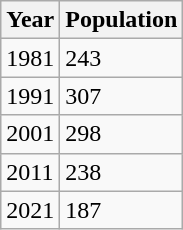<table class="wikitable">
<tr>
<th>Year</th>
<th>Population</th>
</tr>
<tr>
<td>1981</td>
<td>243</td>
</tr>
<tr>
<td>1991</td>
<td>307</td>
</tr>
<tr>
<td>2001</td>
<td>298</td>
</tr>
<tr>
<td>2011</td>
<td>238</td>
</tr>
<tr>
<td>2021</td>
<td>187</td>
</tr>
</table>
